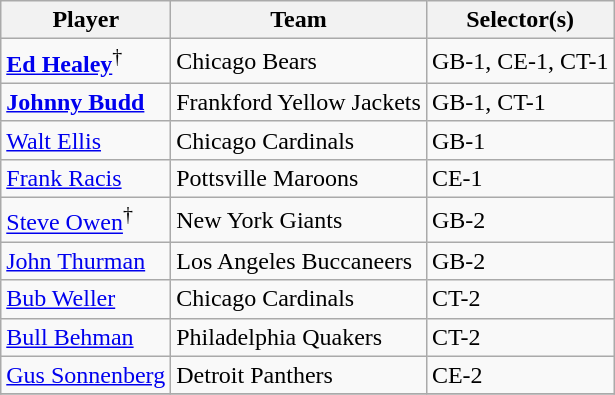<table class="wikitable" style="text-align:left;">
<tr>
<th>Player</th>
<th>Team</th>
<th>Selector(s)</th>
</tr>
<tr>
<td><strong><a href='#'>Ed Healey</a></strong><sup>†</sup></td>
<td>Chicago Bears</td>
<td>GB-1, CE-1, CT-1</td>
</tr>
<tr>
<td><strong><a href='#'>Johnny Budd</a></strong></td>
<td>Frankford Yellow Jackets</td>
<td>GB-1, CT-1</td>
</tr>
<tr>
<td><a href='#'>Walt Ellis</a></td>
<td>Chicago Cardinals</td>
<td>GB-1</td>
</tr>
<tr>
<td><a href='#'>Frank Racis</a></td>
<td>Pottsville Maroons</td>
<td>CE-1</td>
</tr>
<tr>
<td><a href='#'>Steve Owen</a><sup>†</sup></td>
<td>New York Giants</td>
<td>GB-2</td>
</tr>
<tr>
<td><a href='#'>John Thurman</a></td>
<td>Los Angeles Buccaneers</td>
<td>GB-2</td>
</tr>
<tr>
<td><a href='#'>Bub Weller</a></td>
<td>Chicago Cardinals</td>
<td>CT-2</td>
</tr>
<tr>
<td><a href='#'>Bull Behman</a></td>
<td>Philadelphia Quakers</td>
<td>CT-2</td>
</tr>
<tr>
<td><a href='#'>Gus Sonnenberg</a></td>
<td>Detroit Panthers</td>
<td>CE-2</td>
</tr>
<tr>
</tr>
</table>
